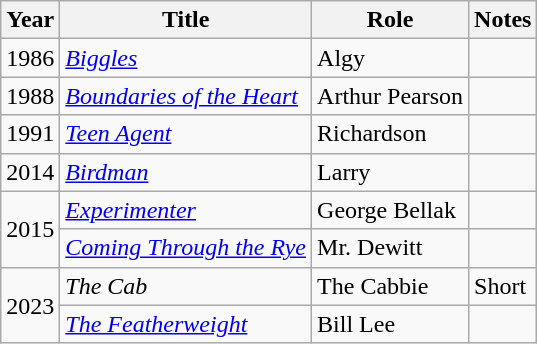<table class="wikitable sortable">
<tr>
<th>Year</th>
<th>Title</th>
<th>Role</th>
<th class="unsortable">Notes</th>
</tr>
<tr>
<td>1986</td>
<td><em><a href='#'>Biggles</a></em></td>
<td>Algy</td>
<td></td>
</tr>
<tr>
<td>1988</td>
<td><em><a href='#'>Boundaries of the Heart</a></em></td>
<td>Arthur Pearson</td>
<td></td>
</tr>
<tr>
<td>1991</td>
<td><em><a href='#'>Teen Agent</a></em></td>
<td>Richardson</td>
<td></td>
</tr>
<tr>
<td>2014</td>
<td><em><a href='#'>Birdman</a></em></td>
<td>Larry</td>
<td></td>
</tr>
<tr>
<td rowspan="2">2015</td>
<td><em><a href='#'>Experimenter</a></em></td>
<td>George Bellak</td>
<td></td>
</tr>
<tr>
<td><em><a href='#'>Coming Through the Rye</a></em></td>
<td>Mr. Dewitt</td>
<td></td>
</tr>
<tr>
<td rowspan="2">2023</td>
<td><em>The Cab</em></td>
<td>The Cabbie</td>
<td>Short</td>
</tr>
<tr>
<td><em><a href='#'>The Featherweight</a></em></td>
<td>Bill Lee</td>
<td></td>
</tr>
</table>
